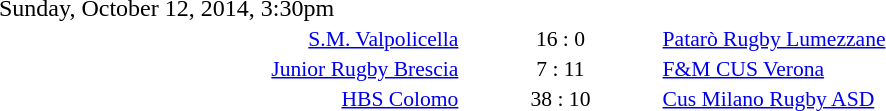<table style="width:70%;" cellspacing="1">
<tr>
<th width=35%></th>
<th width=15%></th>
<th></th>
</tr>
<tr>
<td>Sunday, October 12, 2014, 3:30pm</td>
</tr>
<tr style=font-size:90%>
<td align=right><a href='#'>S.M. Valpolicella</a></td>
<td align=center>16 : 0</td>
<td><a href='#'>Patarò Rugby Lumezzane</a></td>
</tr>
<tr style=font-size:90%>
<td align=right><a href='#'>Junior Rugby Brescia</a></td>
<td align=center>7 : 11</td>
<td><a href='#'>F&M CUS Verona</a></td>
</tr>
<tr style=font-size:90%>
<td align=right><a href='#'>HBS Colomo</a></td>
<td align=center>38 : 10</td>
<td><a href='#'>Cus Milano Rugby ASD</a></td>
</tr>
</table>
